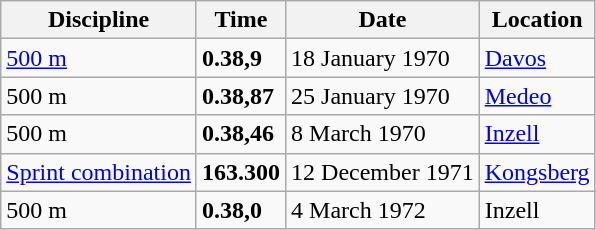<table class='wikitable'>
<tr>
<th>Discipline</th>
<th>Time</th>
<th>Date</th>
<th>Location</th>
</tr>
<tr>
<td><a href='#'>500 m</a></td>
<td><strong>0.38,9</strong></td>
<td>18 January 1970</td>
<td align=left> <a href='#'>Davos</a></td>
</tr>
<tr>
<td>500 m</td>
<td><strong>0.38,87</strong></td>
<td>25 January 1970</td>
<td align=left> <a href='#'>Medeo</a></td>
</tr>
<tr>
<td>500 m</td>
<td><strong>0.38,46</strong></td>
<td>8 March 1970</td>
<td align=left> <a href='#'>Inzell</a></td>
</tr>
<tr>
<td><a href='#'>Sprint combination</a></td>
<td><strong>163.300</strong></td>
<td>12 December 1971</td>
<td align=left> <a href='#'>Kongsberg</a></td>
</tr>
<tr>
<td>500 m</td>
<td><strong>0.38,0</strong></td>
<td>4 March 1972</td>
<td align=left> Inzell</td>
</tr>
</table>
